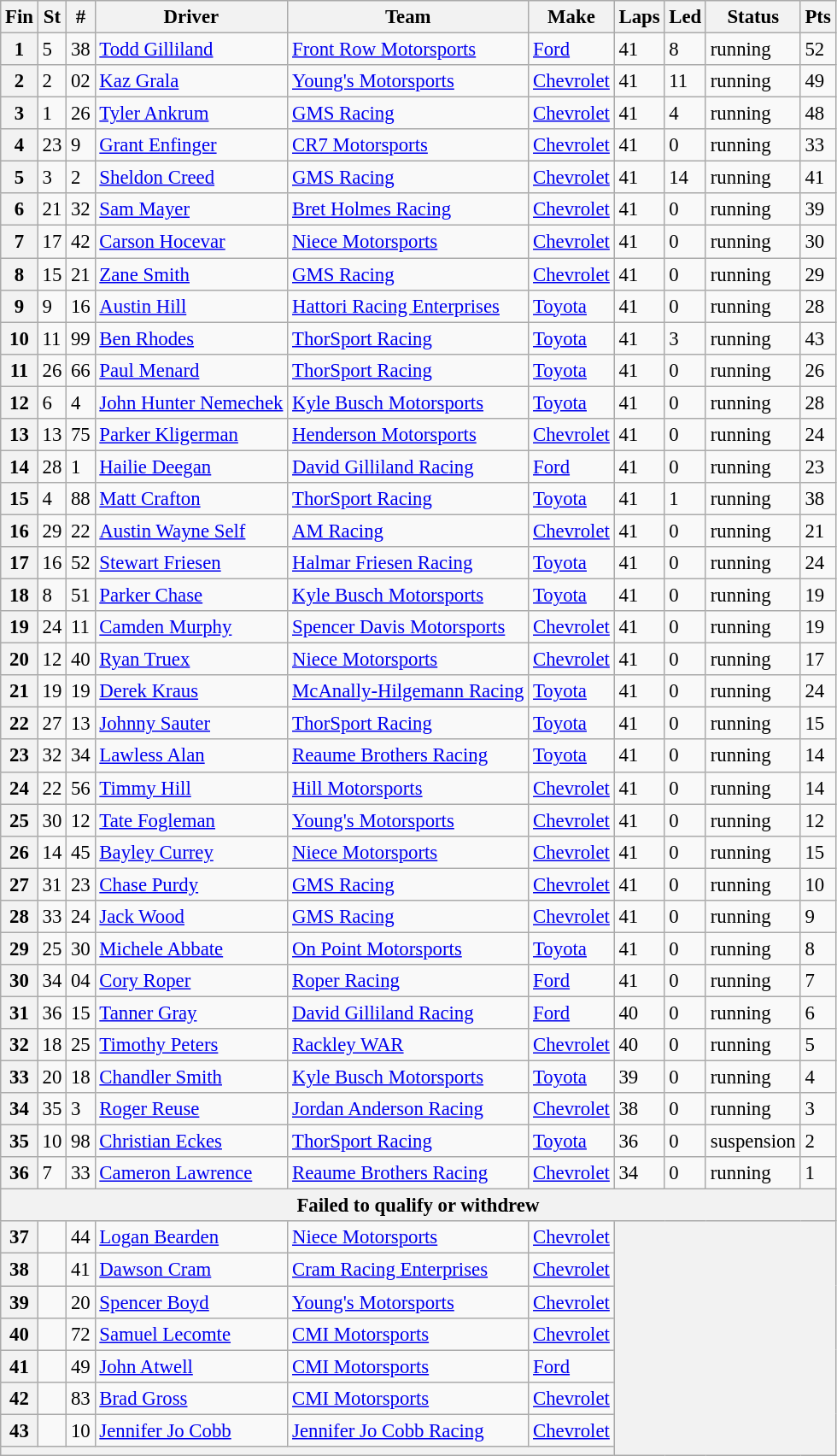<table class="wikitable" style="font-size:95%">
<tr>
<th>Fin</th>
<th>St</th>
<th>#</th>
<th>Driver</th>
<th>Team</th>
<th>Make</th>
<th>Laps</th>
<th>Led</th>
<th>Status</th>
<th>Pts</th>
</tr>
<tr>
<th>1</th>
<td>5</td>
<td>38</td>
<td><a href='#'>Todd Gilliland</a></td>
<td><a href='#'>Front Row Motorsports</a></td>
<td><a href='#'>Ford</a></td>
<td>41</td>
<td>8</td>
<td>running</td>
<td>52</td>
</tr>
<tr>
<th>2</th>
<td>2</td>
<td>02</td>
<td><a href='#'>Kaz Grala</a></td>
<td><a href='#'>Young's Motorsports</a></td>
<td><a href='#'>Chevrolet</a></td>
<td>41</td>
<td>11</td>
<td>running</td>
<td>49</td>
</tr>
<tr>
<th>3</th>
<td>1</td>
<td>26</td>
<td><a href='#'>Tyler Ankrum</a></td>
<td><a href='#'>GMS Racing</a></td>
<td><a href='#'>Chevrolet</a></td>
<td>41</td>
<td>4</td>
<td>running</td>
<td>48</td>
</tr>
<tr>
<th>4</th>
<td>23</td>
<td>9</td>
<td><a href='#'>Grant Enfinger</a></td>
<td><a href='#'>CR7 Motorsports</a></td>
<td><a href='#'>Chevrolet</a></td>
<td>41</td>
<td>0</td>
<td>running</td>
<td>33</td>
</tr>
<tr>
<th>5</th>
<td>3</td>
<td>2</td>
<td><a href='#'>Sheldon Creed</a></td>
<td><a href='#'>GMS Racing</a></td>
<td><a href='#'>Chevrolet</a></td>
<td>41</td>
<td>14</td>
<td>running</td>
<td>41</td>
</tr>
<tr>
<th>6</th>
<td>21</td>
<td>32</td>
<td><a href='#'>Sam Mayer</a></td>
<td><a href='#'>Bret Holmes Racing</a></td>
<td><a href='#'>Chevrolet</a></td>
<td>41</td>
<td>0</td>
<td>running</td>
<td>39</td>
</tr>
<tr>
<th>7</th>
<td>17</td>
<td>42</td>
<td><a href='#'>Carson Hocevar</a></td>
<td><a href='#'>Niece Motorsports</a></td>
<td><a href='#'>Chevrolet</a></td>
<td>41</td>
<td>0</td>
<td>running</td>
<td>30</td>
</tr>
<tr>
<th>8</th>
<td>15</td>
<td>21</td>
<td><a href='#'>Zane Smith</a></td>
<td><a href='#'>GMS Racing</a></td>
<td><a href='#'>Chevrolet</a></td>
<td>41</td>
<td>0</td>
<td>running</td>
<td>29</td>
</tr>
<tr>
<th>9</th>
<td>9</td>
<td>16</td>
<td><a href='#'>Austin Hill</a></td>
<td><a href='#'>Hattori Racing Enterprises</a></td>
<td><a href='#'>Toyota</a></td>
<td>41</td>
<td>0</td>
<td>running</td>
<td>28</td>
</tr>
<tr>
<th>10</th>
<td>11</td>
<td>99</td>
<td><a href='#'>Ben Rhodes</a></td>
<td><a href='#'>ThorSport Racing</a></td>
<td><a href='#'>Toyota</a></td>
<td>41</td>
<td>3</td>
<td>running</td>
<td>43</td>
</tr>
<tr>
<th>11</th>
<td>26</td>
<td>66</td>
<td><a href='#'>Paul Menard</a></td>
<td><a href='#'>ThorSport Racing</a></td>
<td><a href='#'>Toyota</a></td>
<td>41</td>
<td>0</td>
<td>running</td>
<td>26</td>
</tr>
<tr>
<th>12</th>
<td>6</td>
<td>4</td>
<td><a href='#'>John Hunter Nemechek</a></td>
<td><a href='#'>Kyle Busch Motorsports</a></td>
<td><a href='#'>Toyota</a></td>
<td>41</td>
<td>0</td>
<td>running</td>
<td>28</td>
</tr>
<tr>
<th>13</th>
<td>13</td>
<td>75</td>
<td><a href='#'>Parker Kligerman</a></td>
<td><a href='#'>Henderson Motorsports</a></td>
<td><a href='#'>Chevrolet</a></td>
<td>41</td>
<td>0</td>
<td>running</td>
<td>24</td>
</tr>
<tr>
<th>14</th>
<td>28</td>
<td>1</td>
<td><a href='#'>Hailie Deegan</a></td>
<td><a href='#'>David Gilliland Racing</a></td>
<td><a href='#'>Ford</a></td>
<td>41</td>
<td>0</td>
<td>running</td>
<td>23</td>
</tr>
<tr>
<th>15</th>
<td>4</td>
<td>88</td>
<td><a href='#'>Matt Crafton</a></td>
<td><a href='#'>ThorSport Racing</a></td>
<td><a href='#'>Toyota</a></td>
<td>41</td>
<td>1</td>
<td>running</td>
<td>38</td>
</tr>
<tr>
<th>16</th>
<td>29</td>
<td>22</td>
<td><a href='#'>Austin Wayne Self</a></td>
<td><a href='#'>AM Racing</a></td>
<td><a href='#'>Chevrolet</a></td>
<td>41</td>
<td>0</td>
<td>running</td>
<td>21</td>
</tr>
<tr>
<th>17</th>
<td>16</td>
<td>52</td>
<td><a href='#'>Stewart Friesen</a></td>
<td><a href='#'>Halmar Friesen Racing</a></td>
<td><a href='#'>Toyota</a></td>
<td>41</td>
<td>0</td>
<td>running</td>
<td>24</td>
</tr>
<tr>
<th>18</th>
<td>8</td>
<td>51</td>
<td><a href='#'>Parker Chase</a></td>
<td><a href='#'>Kyle Busch Motorsports</a></td>
<td><a href='#'>Toyota</a></td>
<td>41</td>
<td>0</td>
<td>running</td>
<td>19</td>
</tr>
<tr>
<th>19</th>
<td>24</td>
<td>11</td>
<td><a href='#'>Camden Murphy</a></td>
<td><a href='#'>Spencer Davis Motorsports</a></td>
<td><a href='#'>Chevrolet</a></td>
<td>41</td>
<td>0</td>
<td>running</td>
<td>19</td>
</tr>
<tr>
<th>20</th>
<td>12</td>
<td>40</td>
<td><a href='#'>Ryan Truex</a></td>
<td><a href='#'>Niece Motorsports</a></td>
<td><a href='#'>Chevrolet</a></td>
<td>41</td>
<td>0</td>
<td>running</td>
<td>17</td>
</tr>
<tr>
<th>21</th>
<td>19</td>
<td>19</td>
<td><a href='#'>Derek Kraus</a></td>
<td><a href='#'>McAnally-Hilgemann Racing</a></td>
<td><a href='#'>Toyota</a></td>
<td>41</td>
<td>0</td>
<td>running</td>
<td>24</td>
</tr>
<tr>
<th>22</th>
<td>27</td>
<td>13</td>
<td><a href='#'>Johnny Sauter</a></td>
<td><a href='#'>ThorSport Racing</a></td>
<td><a href='#'>Toyota</a></td>
<td>41</td>
<td>0</td>
<td>running</td>
<td>15</td>
</tr>
<tr>
<th>23</th>
<td>32</td>
<td>34</td>
<td><a href='#'>Lawless Alan</a></td>
<td><a href='#'>Reaume Brothers Racing</a></td>
<td><a href='#'>Toyota</a></td>
<td>41</td>
<td>0</td>
<td>running</td>
<td>14</td>
</tr>
<tr>
<th>24</th>
<td>22</td>
<td>56</td>
<td><a href='#'>Timmy Hill</a></td>
<td><a href='#'>Hill Motorsports</a></td>
<td><a href='#'>Chevrolet</a></td>
<td>41</td>
<td>0</td>
<td>running</td>
<td>14</td>
</tr>
<tr>
<th>25</th>
<td>30</td>
<td>12</td>
<td><a href='#'>Tate Fogleman</a></td>
<td><a href='#'>Young's Motorsports</a></td>
<td><a href='#'>Chevrolet</a></td>
<td>41</td>
<td>0</td>
<td>running</td>
<td>12</td>
</tr>
<tr>
<th>26</th>
<td>14</td>
<td>45</td>
<td><a href='#'>Bayley Currey</a></td>
<td><a href='#'>Niece Motorsports</a></td>
<td><a href='#'>Chevrolet</a></td>
<td>41</td>
<td>0</td>
<td>running</td>
<td>15</td>
</tr>
<tr>
<th>27</th>
<td>31</td>
<td>23</td>
<td><a href='#'>Chase Purdy</a></td>
<td><a href='#'>GMS Racing</a></td>
<td><a href='#'>Chevrolet</a></td>
<td>41</td>
<td>0</td>
<td>running</td>
<td>10</td>
</tr>
<tr>
<th>28</th>
<td>33</td>
<td>24</td>
<td><a href='#'>Jack Wood</a></td>
<td><a href='#'>GMS Racing</a></td>
<td><a href='#'>Chevrolet</a></td>
<td>41</td>
<td>0</td>
<td>running</td>
<td>9</td>
</tr>
<tr>
<th>29</th>
<td>25</td>
<td>30</td>
<td><a href='#'>Michele Abbate</a></td>
<td><a href='#'>On Point Motorsports</a></td>
<td><a href='#'>Toyota</a></td>
<td>41</td>
<td>0</td>
<td>running</td>
<td>8</td>
</tr>
<tr>
<th>30</th>
<td>34</td>
<td>04</td>
<td><a href='#'>Cory Roper</a></td>
<td><a href='#'>Roper Racing</a></td>
<td><a href='#'>Ford</a></td>
<td>41</td>
<td>0</td>
<td>running</td>
<td>7</td>
</tr>
<tr>
<th>31</th>
<td>36</td>
<td>15</td>
<td><a href='#'>Tanner Gray</a></td>
<td><a href='#'>David Gilliland Racing</a></td>
<td><a href='#'>Ford</a></td>
<td>40</td>
<td>0</td>
<td>running</td>
<td>6</td>
</tr>
<tr>
<th>32</th>
<td>18</td>
<td>25</td>
<td><a href='#'>Timothy Peters</a></td>
<td><a href='#'>Rackley WAR</a></td>
<td><a href='#'>Chevrolet</a></td>
<td>40</td>
<td>0</td>
<td>running</td>
<td>5</td>
</tr>
<tr>
<th>33</th>
<td>20</td>
<td>18</td>
<td><a href='#'>Chandler Smith</a></td>
<td><a href='#'>Kyle Busch Motorsports</a></td>
<td><a href='#'>Toyota</a></td>
<td>39</td>
<td>0</td>
<td>running</td>
<td>4</td>
</tr>
<tr>
<th>34</th>
<td>35</td>
<td>3</td>
<td><a href='#'>Roger Reuse</a></td>
<td><a href='#'>Jordan Anderson Racing</a></td>
<td><a href='#'>Chevrolet</a></td>
<td>38</td>
<td>0</td>
<td>running</td>
<td>3</td>
</tr>
<tr>
<th>35</th>
<td>10</td>
<td>98</td>
<td><a href='#'>Christian Eckes</a></td>
<td><a href='#'>ThorSport Racing</a></td>
<td><a href='#'>Toyota</a></td>
<td>36</td>
<td>0</td>
<td>suspension</td>
<td>2</td>
</tr>
<tr>
<th>36</th>
<td>7</td>
<td>33</td>
<td><a href='#'>Cameron Lawrence</a></td>
<td><a href='#'>Reaume Brothers Racing</a></td>
<td><a href='#'>Chevrolet</a></td>
<td>34</td>
<td>0</td>
<td>running</td>
<td>1</td>
</tr>
<tr>
<th colspan="10">Failed to qualify or withdrew</th>
</tr>
<tr>
<th>37</th>
<td></td>
<td>44</td>
<td><a href='#'>Logan Bearden</a></td>
<td><a href='#'>Niece Motorsports</a></td>
<td><a href='#'>Chevrolet</a></td>
<th colspan="4" rowspan="8"></th>
</tr>
<tr>
<th>38</th>
<td></td>
<td>41</td>
<td><a href='#'>Dawson Cram</a></td>
<td><a href='#'>Cram Racing Enterprises</a></td>
<td><a href='#'>Chevrolet</a></td>
</tr>
<tr>
<th>39</th>
<td></td>
<td>20</td>
<td><a href='#'>Spencer Boyd</a></td>
<td><a href='#'>Young's Motorsports</a></td>
<td><a href='#'>Chevrolet</a></td>
</tr>
<tr>
<th>40</th>
<td></td>
<td>72</td>
<td><a href='#'>Samuel Lecomte</a></td>
<td><a href='#'>CMI Motorsports</a></td>
<td><a href='#'>Chevrolet</a></td>
</tr>
<tr>
<th>41</th>
<td></td>
<td>49</td>
<td><a href='#'>John Atwell</a></td>
<td><a href='#'>CMI Motorsports</a></td>
<td><a href='#'>Ford</a></td>
</tr>
<tr>
<th>42</th>
<td></td>
<td>83</td>
<td><a href='#'>Brad Gross</a></td>
<td><a href='#'>CMI Motorsports</a></td>
<td><a href='#'>Chevrolet</a></td>
</tr>
<tr>
<th>43</th>
<td></td>
<td>10</td>
<td><a href='#'>Jennifer Jo Cobb</a></td>
<td><a href='#'>Jennifer Jo Cobb Racing</a></td>
<td><a href='#'>Chevrolet</a></td>
</tr>
<tr>
<th colspan="10"></th>
</tr>
</table>
